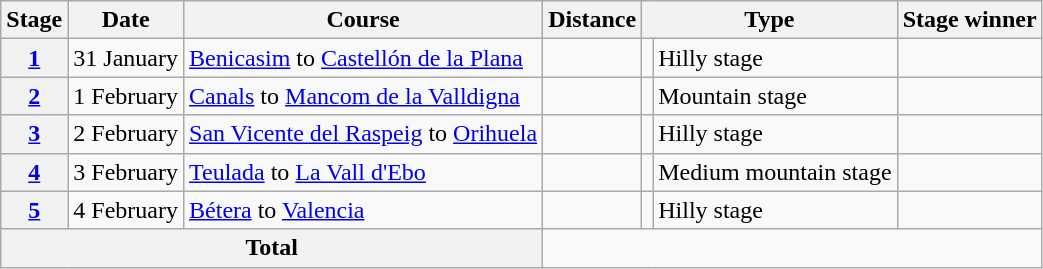<table class="wikitable">
<tr>
<th scope="col">Stage</th>
<th scope="col">Date</th>
<th scope="col">Course</th>
<th scope="col">Distance</th>
<th scope="col" colspan="2">Type</th>
<th scope="col">Stage winner</th>
</tr>
<tr>
<th scope="row"><a href='#'>1</a></th>
<td style="text-align:center;">31 January</td>
<td><a href='#'>Benicasim</a> to <a href='#'>Castellón de la Plana</a></td>
<td style="text-align:center;"></td>
<td></td>
<td>Hilly stage</td>
<td></td>
</tr>
<tr>
<th scope="row"><a href='#'>2</a></th>
<td style="text-align:center;">1 February</td>
<td><a href='#'>Canals</a> to <a href='#'>Mancom de la Valldigna</a></td>
<td style="text-align:center;"></td>
<td></td>
<td>Mountain stage</td>
<td></td>
</tr>
<tr>
<th scope="row"><a href='#'>3</a></th>
<td style="text-align:center;">2 February</td>
<td><a href='#'>San Vicente del Raspeig</a> to <a href='#'>Orihuela</a></td>
<td style="text-align:center;"></td>
<td></td>
<td>Hilly stage</td>
<td></td>
</tr>
<tr>
<th scope="row"><a href='#'>4</a></th>
<td style="text-align:center;">3 February</td>
<td><a href='#'>Teulada</a> to <a href='#'>La Vall d'Ebo</a></td>
<td style="text-align:center;"></td>
<td></td>
<td>Medium mountain stage</td>
<td></td>
</tr>
<tr>
<th scope="row"><a href='#'>5</a></th>
<td style="text-align:center;">4 February</td>
<td><a href='#'>Bétera</a> to <a href='#'>Valencia</a></td>
<td style="text-align:center;"></td>
<td></td>
<td>Hilly stage</td>
<td></td>
</tr>
<tr>
<th colspan="3">Total</th>
<td colspan="4" style="text-align:center;"></td>
</tr>
</table>
